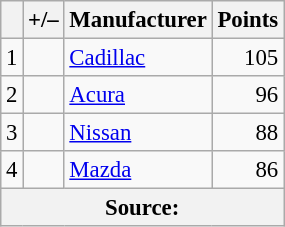<table class="wikitable" style="font-size: 95%;">
<tr>
<th scope="col"></th>
<th scope="col">+/–</th>
<th scope="col">Manufacturer</th>
<th scope="col">Points</th>
</tr>
<tr>
<td align=center>1</td>
<td align="left"></td>
<td> <a href='#'>Cadillac</a></td>
<td align=right>105</td>
</tr>
<tr>
<td align=center>2</td>
<td align="left"></td>
<td> <a href='#'>Acura</a></td>
<td align=right>96</td>
</tr>
<tr>
<td align=center>3</td>
<td align="left"></td>
<td> <a href='#'>Nissan</a></td>
<td align=right>88</td>
</tr>
<tr>
<td align=center>4</td>
<td align="left"></td>
<td> <a href='#'>Mazda</a></td>
<td align=right>86</td>
</tr>
<tr>
<th colspan=5>Source:</th>
</tr>
</table>
